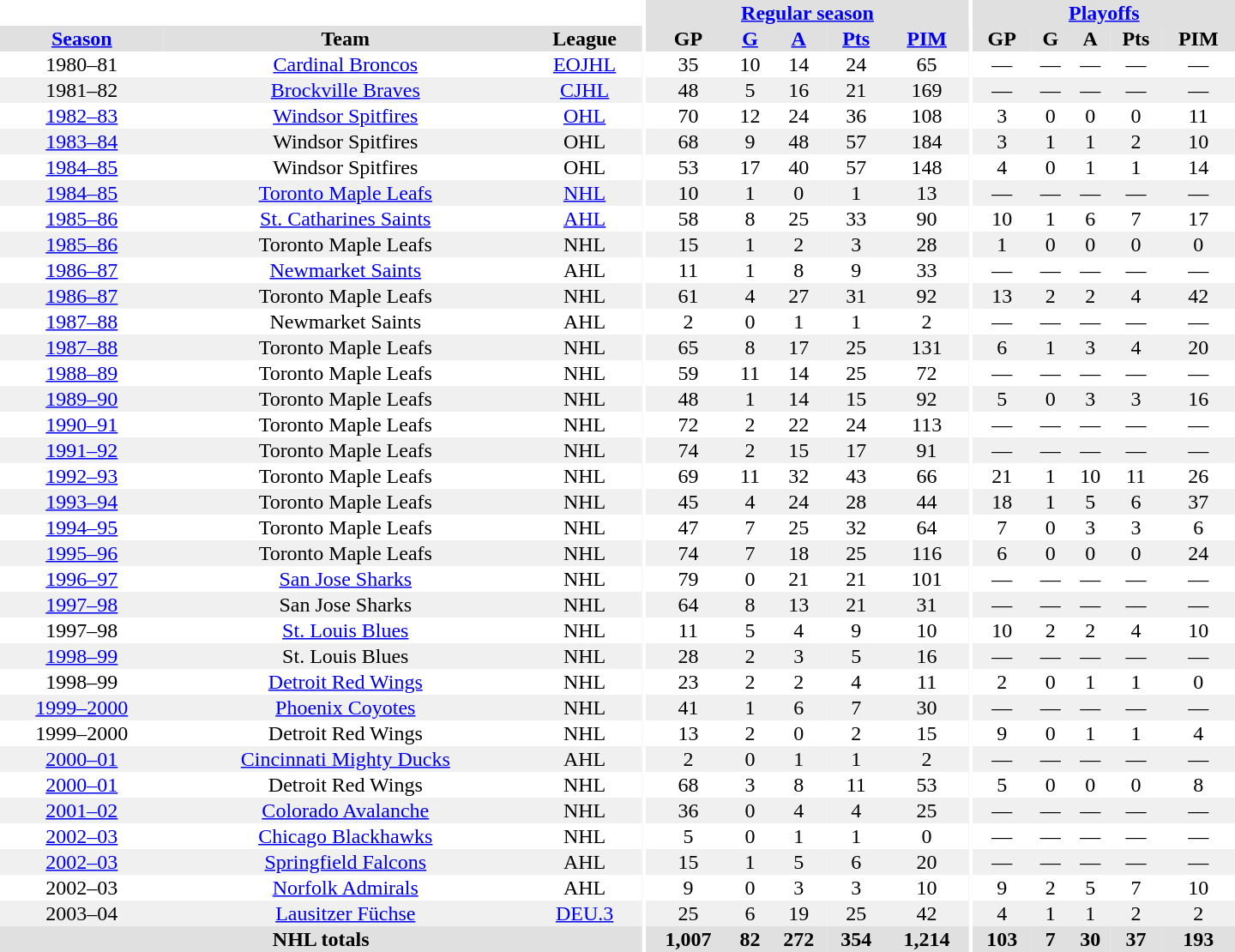<table border="0" cellpadding="1" cellspacing="0" style="text-align:center; width:60em">
<tr bgcolor="#e0e0e0">
<th colspan="3" bgcolor="#ffffff"></th>
<th rowspan="99" bgcolor="#ffffff"></th>
<th colspan="5"><a href='#'>Regular season</a></th>
<th rowspan="99" bgcolor="#ffffff"></th>
<th colspan="5"><a href='#'>Playoffs</a></th>
</tr>
<tr bgcolor="#e0e0e0">
<th><a href='#'>Season</a></th>
<th>Team</th>
<th>League</th>
<th>GP</th>
<th><a href='#'>G</a></th>
<th><a href='#'>A</a></th>
<th><a href='#'>Pts</a></th>
<th><a href='#'>PIM</a></th>
<th>GP</th>
<th>G</th>
<th>A</th>
<th>Pts</th>
<th>PIM</th>
</tr>
<tr>
<td>1980–81</td>
<td><a href='#'>Cardinal Broncos</a></td>
<td><a href='#'>EOJHL</a></td>
<td>35</td>
<td>10</td>
<td>14</td>
<td>24</td>
<td>65</td>
<td>—</td>
<td>—</td>
<td>—</td>
<td>—</td>
<td>—</td>
</tr>
<tr bgcolor="#f0f0f0">
<td>1981–82</td>
<td><a href='#'>Brockville Braves</a></td>
<td><a href='#'>CJHL</a></td>
<td>48</td>
<td>5</td>
<td>16</td>
<td>21</td>
<td>169</td>
<td>—</td>
<td>—</td>
<td>—</td>
<td>—</td>
<td>—</td>
</tr>
<tr>
<td><a href='#'>1982–83</a></td>
<td><a href='#'>Windsor Spitfires</a></td>
<td><a href='#'>OHL</a></td>
<td>70</td>
<td>12</td>
<td>24</td>
<td>36</td>
<td>108</td>
<td>3</td>
<td>0</td>
<td>0</td>
<td>0</td>
<td>11</td>
</tr>
<tr bgcolor="#f0f0f0">
<td><a href='#'>1983–84</a></td>
<td>Windsor Spitfires</td>
<td>OHL</td>
<td>68</td>
<td>9</td>
<td>48</td>
<td>57</td>
<td>184</td>
<td>3</td>
<td>1</td>
<td>1</td>
<td>2</td>
<td>10</td>
</tr>
<tr>
<td><a href='#'>1984–85</a></td>
<td>Windsor Spitfires</td>
<td>OHL</td>
<td>53</td>
<td>17</td>
<td>40</td>
<td>57</td>
<td>148</td>
<td>4</td>
<td>0</td>
<td>1</td>
<td>1</td>
<td>14</td>
</tr>
<tr bgcolor="#f0f0f0">
<td><a href='#'>1984–85</a></td>
<td><a href='#'>Toronto Maple Leafs</a></td>
<td><a href='#'>NHL</a></td>
<td>10</td>
<td>1</td>
<td>0</td>
<td>1</td>
<td>13</td>
<td>—</td>
<td>—</td>
<td>—</td>
<td>—</td>
<td>—</td>
</tr>
<tr>
<td><a href='#'>1985–86</a></td>
<td><a href='#'>St. Catharines Saints</a></td>
<td><a href='#'>AHL</a></td>
<td>58</td>
<td>8</td>
<td>25</td>
<td>33</td>
<td>90</td>
<td>10</td>
<td>1</td>
<td>6</td>
<td>7</td>
<td>17</td>
</tr>
<tr bgcolor="#f0f0f0">
<td><a href='#'>1985–86</a></td>
<td>Toronto Maple Leafs</td>
<td>NHL</td>
<td>15</td>
<td>1</td>
<td>2</td>
<td>3</td>
<td>28</td>
<td>1</td>
<td>0</td>
<td>0</td>
<td>0</td>
<td>0</td>
</tr>
<tr>
<td><a href='#'>1986–87</a></td>
<td><a href='#'>Newmarket Saints</a></td>
<td>AHL</td>
<td>11</td>
<td>1</td>
<td>8</td>
<td>9</td>
<td>33</td>
<td>—</td>
<td>—</td>
<td>—</td>
<td>—</td>
<td>—</td>
</tr>
<tr bgcolor="#f0f0f0">
<td><a href='#'>1986–87</a></td>
<td>Toronto Maple Leafs</td>
<td>NHL</td>
<td>61</td>
<td>4</td>
<td>27</td>
<td>31</td>
<td>92</td>
<td>13</td>
<td>2</td>
<td>2</td>
<td>4</td>
<td>42</td>
</tr>
<tr>
<td><a href='#'>1987–88</a></td>
<td>Newmarket Saints</td>
<td>AHL</td>
<td>2</td>
<td>0</td>
<td>1</td>
<td>1</td>
<td>2</td>
<td>—</td>
<td>—</td>
<td>—</td>
<td>—</td>
<td>—</td>
</tr>
<tr bgcolor="#f0f0f0">
<td><a href='#'>1987–88</a></td>
<td>Toronto Maple Leafs</td>
<td>NHL</td>
<td>65</td>
<td>8</td>
<td>17</td>
<td>25</td>
<td>131</td>
<td>6</td>
<td>1</td>
<td>3</td>
<td>4</td>
<td>20</td>
</tr>
<tr>
<td><a href='#'>1988–89</a></td>
<td>Toronto Maple Leafs</td>
<td>NHL</td>
<td>59</td>
<td>11</td>
<td>14</td>
<td>25</td>
<td>72</td>
<td>—</td>
<td>—</td>
<td>—</td>
<td>—</td>
<td>—</td>
</tr>
<tr bgcolor="#f0f0f0">
<td><a href='#'>1989–90</a></td>
<td>Toronto Maple Leafs</td>
<td>NHL</td>
<td>48</td>
<td>1</td>
<td>14</td>
<td>15</td>
<td>92</td>
<td>5</td>
<td>0</td>
<td>3</td>
<td>3</td>
<td>16</td>
</tr>
<tr>
<td><a href='#'>1990–91</a></td>
<td>Toronto Maple Leafs</td>
<td>NHL</td>
<td>72</td>
<td>2</td>
<td>22</td>
<td>24</td>
<td>113</td>
<td>—</td>
<td>—</td>
<td>—</td>
<td>—</td>
<td>—</td>
</tr>
<tr bgcolor="#f0f0f0">
<td><a href='#'>1991–92</a></td>
<td>Toronto Maple Leafs</td>
<td>NHL</td>
<td>74</td>
<td>2</td>
<td>15</td>
<td>17</td>
<td>91</td>
<td>—</td>
<td>—</td>
<td>—</td>
<td>—</td>
<td>—</td>
</tr>
<tr>
<td><a href='#'>1992–93</a></td>
<td>Toronto Maple Leafs</td>
<td>NHL</td>
<td>69</td>
<td>11</td>
<td>32</td>
<td>43</td>
<td>66</td>
<td>21</td>
<td>1</td>
<td>10</td>
<td>11</td>
<td>26</td>
</tr>
<tr bgcolor="#f0f0f0">
<td><a href='#'>1993–94</a></td>
<td>Toronto Maple Leafs</td>
<td>NHL</td>
<td>45</td>
<td>4</td>
<td>24</td>
<td>28</td>
<td>44</td>
<td>18</td>
<td>1</td>
<td>5</td>
<td>6</td>
<td>37</td>
</tr>
<tr>
<td><a href='#'>1994–95</a></td>
<td>Toronto Maple Leafs</td>
<td>NHL</td>
<td>47</td>
<td>7</td>
<td>25</td>
<td>32</td>
<td>64</td>
<td>7</td>
<td>0</td>
<td>3</td>
<td>3</td>
<td>6</td>
</tr>
<tr bgcolor="#f0f0f0">
<td><a href='#'>1995–96</a></td>
<td>Toronto Maple Leafs</td>
<td>NHL</td>
<td>74</td>
<td>7</td>
<td>18</td>
<td>25</td>
<td>116</td>
<td>6</td>
<td>0</td>
<td>0</td>
<td>0</td>
<td>24</td>
</tr>
<tr>
<td><a href='#'>1996–97</a></td>
<td><a href='#'>San Jose Sharks</a></td>
<td>NHL</td>
<td>79</td>
<td>0</td>
<td>21</td>
<td>21</td>
<td>101</td>
<td>—</td>
<td>—</td>
<td>—</td>
<td>—</td>
<td>—</td>
</tr>
<tr bgcolor="#f0f0f0">
<td><a href='#'>1997–98</a></td>
<td>San Jose Sharks</td>
<td>NHL</td>
<td>64</td>
<td>8</td>
<td>13</td>
<td>21</td>
<td>31</td>
<td>—</td>
<td>—</td>
<td>—</td>
<td>—</td>
<td>—</td>
</tr>
<tr>
<td>1997–98</td>
<td><a href='#'>St. Louis Blues</a></td>
<td>NHL</td>
<td>11</td>
<td>5</td>
<td>4</td>
<td>9</td>
<td>10</td>
<td>10</td>
<td>2</td>
<td>2</td>
<td>4</td>
<td>10</td>
</tr>
<tr bgcolor="#f0f0f0">
<td><a href='#'>1998–99</a></td>
<td>St. Louis Blues</td>
<td>NHL</td>
<td>28</td>
<td>2</td>
<td>3</td>
<td>5</td>
<td>16</td>
<td>—</td>
<td>—</td>
<td>—</td>
<td>—</td>
<td>—</td>
</tr>
<tr>
<td>1998–99</td>
<td><a href='#'>Detroit Red Wings</a></td>
<td>NHL</td>
<td>23</td>
<td>2</td>
<td>2</td>
<td>4</td>
<td>11</td>
<td>2</td>
<td>0</td>
<td>1</td>
<td>1</td>
<td>0</td>
</tr>
<tr bgcolor="#f0f0f0">
<td><a href='#'>1999–2000</a></td>
<td><a href='#'>Phoenix Coyotes</a></td>
<td>NHL</td>
<td>41</td>
<td>1</td>
<td>6</td>
<td>7</td>
<td>30</td>
<td>—</td>
<td>—</td>
<td>—</td>
<td>—</td>
<td>—</td>
</tr>
<tr>
<td>1999–2000</td>
<td>Detroit Red Wings</td>
<td>NHL</td>
<td>13</td>
<td>2</td>
<td>0</td>
<td>2</td>
<td>15</td>
<td>9</td>
<td>0</td>
<td>1</td>
<td>1</td>
<td>4</td>
</tr>
<tr bgcolor="#f0f0f0">
<td><a href='#'>2000–01</a></td>
<td><a href='#'>Cincinnati Mighty Ducks</a></td>
<td>AHL</td>
<td>2</td>
<td>0</td>
<td>1</td>
<td>1</td>
<td>2</td>
<td>—</td>
<td>—</td>
<td>—</td>
<td>—</td>
<td>—</td>
</tr>
<tr>
<td><a href='#'>2000–01</a></td>
<td>Detroit Red Wings</td>
<td>NHL</td>
<td>68</td>
<td>3</td>
<td>8</td>
<td>11</td>
<td>53</td>
<td>5</td>
<td>0</td>
<td>0</td>
<td>0</td>
<td>8</td>
</tr>
<tr bgcolor="#f0f0f0">
<td><a href='#'>2001–02</a></td>
<td><a href='#'>Colorado Avalanche</a></td>
<td>NHL</td>
<td>36</td>
<td>0</td>
<td>4</td>
<td>4</td>
<td>25</td>
<td>—</td>
<td>—</td>
<td>—</td>
<td>—</td>
<td>—</td>
</tr>
<tr>
<td><a href='#'>2002–03</a></td>
<td><a href='#'>Chicago Blackhawks</a></td>
<td>NHL</td>
<td>5</td>
<td>0</td>
<td>1</td>
<td>1</td>
<td>0</td>
<td>—</td>
<td>—</td>
<td>—</td>
<td>—</td>
<td>—</td>
</tr>
<tr bgcolor="#f0f0f0">
<td><a href='#'>2002–03</a></td>
<td><a href='#'>Springfield Falcons</a></td>
<td>AHL</td>
<td>15</td>
<td>1</td>
<td>5</td>
<td>6</td>
<td>20</td>
<td>—</td>
<td>—</td>
<td>—</td>
<td>—</td>
<td>—</td>
</tr>
<tr>
<td>2002–03</td>
<td><a href='#'>Norfolk Admirals</a></td>
<td>AHL</td>
<td>9</td>
<td>0</td>
<td>3</td>
<td>3</td>
<td>10</td>
<td>9</td>
<td>2</td>
<td>5</td>
<td>7</td>
<td>10</td>
</tr>
<tr bgcolor="#f0f0f0">
<td>2003–04</td>
<td><a href='#'>Lausitzer Füchse</a></td>
<td><a href='#'>DEU.3</a></td>
<td>25</td>
<td>6</td>
<td>19</td>
<td>25</td>
<td>42</td>
<td>4</td>
<td>1</td>
<td>1</td>
<td>2</td>
<td>2</td>
</tr>
<tr bgcolor="#e0e0e0">
<th colspan="3">NHL totals</th>
<th>1,007</th>
<th>82</th>
<th>272</th>
<th>354</th>
<th>1,214</th>
<th>103</th>
<th>7</th>
<th>30</th>
<th>37</th>
<th>193</th>
</tr>
</table>
